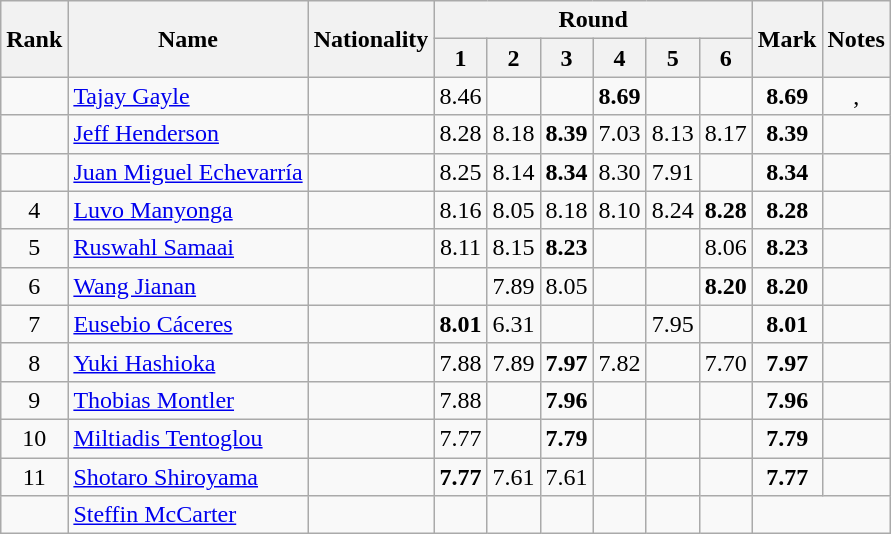<table class="wikitable sortable" style="text-align:center">
<tr>
<th rowspan=2>Rank</th>
<th rowspan=2>Name</th>
<th rowspan=2>Nationality</th>
<th colspan=6>Round</th>
<th rowspan=2>Mark</th>
<th rowspan=2>Notes</th>
</tr>
<tr>
<th>1</th>
<th>2</th>
<th>3</th>
<th>4</th>
<th>5</th>
<th>6</th>
</tr>
<tr>
<td></td>
<td align=left><a href='#'>Tajay Gayle</a></td>
<td align=left></td>
<td>8.46</td>
<td></td>
<td></td>
<td><strong>8.69</strong></td>
<td></td>
<td></td>
<td><strong>8.69</strong></td>
<td>, <strong></strong></td>
</tr>
<tr>
<td></td>
<td align=left><a href='#'>Jeff Henderson</a></td>
<td align=left></td>
<td>8.28</td>
<td>8.18</td>
<td><strong>8.39</strong></td>
<td>7.03</td>
<td>8.13</td>
<td>8.17</td>
<td><strong>8.39</strong></td>
<td></td>
</tr>
<tr>
<td></td>
<td align=left><a href='#'>Juan Miguel Echevarría</a></td>
<td align=left></td>
<td>8.25</td>
<td>8.14</td>
<td><strong>8.34</strong></td>
<td>8.30</td>
<td>7.91</td>
<td></td>
<td><strong>8.34</strong></td>
<td></td>
</tr>
<tr>
<td>4</td>
<td align=left><a href='#'>Luvo Manyonga</a></td>
<td align=left></td>
<td>8.16</td>
<td>8.05</td>
<td>8.18</td>
<td>8.10</td>
<td>8.24</td>
<td><strong>8.28</strong></td>
<td><strong>8.28</strong></td>
<td></td>
</tr>
<tr>
<td>5</td>
<td align=left><a href='#'>Ruswahl Samaai</a></td>
<td align=left></td>
<td>8.11</td>
<td>8.15</td>
<td><strong>8.23</strong></td>
<td></td>
<td></td>
<td>8.06</td>
<td><strong>8.23</strong></td>
<td></td>
</tr>
<tr>
<td>6</td>
<td align=left><a href='#'>Wang Jianan</a></td>
<td align=left></td>
<td></td>
<td>7.89</td>
<td>8.05</td>
<td></td>
<td></td>
<td><strong>8.20</strong></td>
<td><strong>8.20</strong></td>
<td></td>
</tr>
<tr>
<td>7</td>
<td align=left><a href='#'>Eusebio Cáceres</a></td>
<td align=left></td>
<td><strong>8.01</strong></td>
<td>6.31</td>
<td></td>
<td></td>
<td>7.95</td>
<td></td>
<td><strong>8.01</strong></td>
<td></td>
</tr>
<tr>
<td>8</td>
<td align=left><a href='#'>Yuki Hashioka</a></td>
<td align=left></td>
<td>7.88</td>
<td>7.89</td>
<td><strong>7.97</strong></td>
<td>7.82</td>
<td></td>
<td>7.70</td>
<td><strong>7.97</strong></td>
<td></td>
</tr>
<tr>
<td>9</td>
<td align=left><a href='#'>Thobias Montler</a></td>
<td align=left></td>
<td>7.88</td>
<td></td>
<td><strong>7.96</strong></td>
<td></td>
<td></td>
<td></td>
<td><strong>7.96</strong></td>
<td></td>
</tr>
<tr>
<td>10</td>
<td align=left><a href='#'>Miltiadis Tentoglou</a></td>
<td align=left></td>
<td>7.77</td>
<td></td>
<td><strong>7.79</strong></td>
<td></td>
<td></td>
<td></td>
<td><strong>7.79</strong></td>
<td></td>
</tr>
<tr>
<td>11</td>
<td align=left><a href='#'>Shotaro Shiroyama</a></td>
<td align=left></td>
<td><strong>7.77</strong></td>
<td>7.61</td>
<td>7.61</td>
<td></td>
<td></td>
<td></td>
<td><strong>7.77</strong></td>
<td></td>
</tr>
<tr>
<td></td>
<td align=left><a href='#'>Steffin McCarter</a></td>
<td align=left></td>
<td></td>
<td></td>
<td></td>
<td></td>
<td></td>
<td></td>
<td colspan=2></td>
</tr>
</table>
